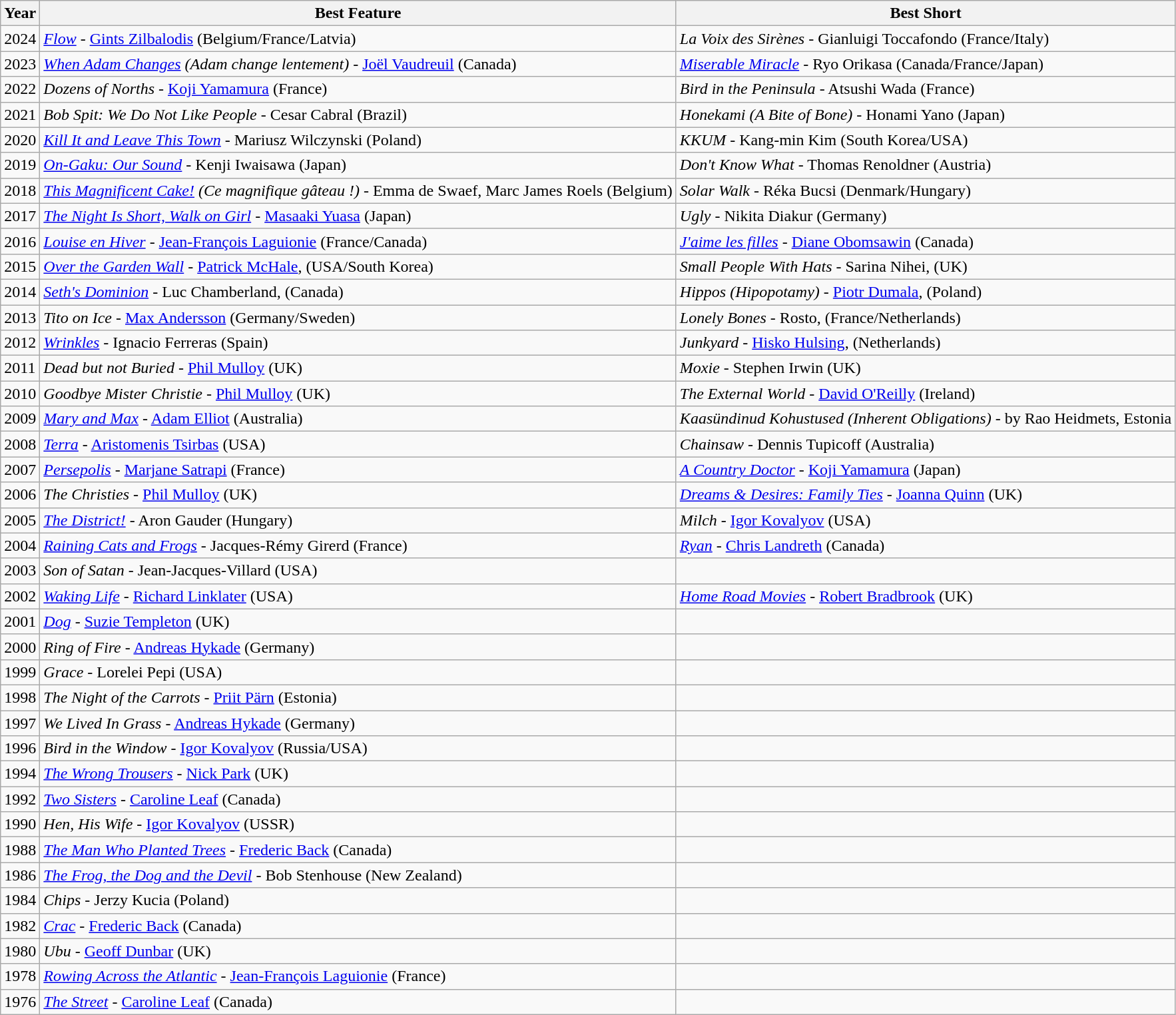<table class="wikitable">
<tr>
<th>Year</th>
<th>Best Feature</th>
<th>Best Short</th>
</tr>
<tr>
<td>2024</td>
<td><em><a href='#'>Flow</a></em> - <a href='#'>Gints Zilbalodis</a> (Belgium/France/Latvia)</td>
<td><em>La Voix des Sirènes -</em> Gianluigi Toccafondo (France/Italy)</td>
</tr>
<tr>
<td>2023</td>
<td><em><a href='#'>When Adam Changes</a> (Adam change lentement)</em> - <a href='#'>Joël Vaudreuil</a> (Canada)</td>
<td><em><a href='#'>Miserable Miracle</a></em> - Ryo Orikasa (Canada/France/Japan)</td>
</tr>
<tr>
<td>2022</td>
<td><em>Dozens of Norths</em> - <a href='#'>Koji Yamamura</a> (France)</td>
<td><em>Bird in the Peninsula</em> - Atsushi Wada (France)</td>
</tr>
<tr>
<td>2021</td>
<td><em>Bob Spit: We Do Not Like People</em> - Cesar Cabral (Brazil)</td>
<td><em>Honekami (A Bite of Bone)</em> - Honami Yano (Japan)</td>
</tr>
<tr>
<td>2020</td>
<td><em><a href='#'>Kill It and Leave This Town</a></em> - Mariusz Wilczynski (Poland)</td>
<td><em>KKUM</em> - Kang-min Kim (South Korea/USA)</td>
</tr>
<tr>
<td>2019</td>
<td><em><a href='#'>On-Gaku: Our Sound</a></em> - Kenji Iwaisawa (Japan)</td>
<td><em>Don't Know What</em> - Thomas Renoldner (Austria)</td>
</tr>
<tr>
<td>2018</td>
<td><em><a href='#'>This Magnificent Cake!</a> (Ce magnifique gâteau !)</em> - Emma de Swaef, Marc James Roels (Belgium)</td>
<td><em>Solar Walk</em> - Réka Bucsi (Denmark/Hungary)</td>
</tr>
<tr>
<td>2017</td>
<td><em><a href='#'>The Night Is Short, Walk on Girl</a></em> - <a href='#'>Masaaki Yuasa</a> (Japan)</td>
<td><em>Ugly</em> - Nikita Diakur (Germany)</td>
</tr>
<tr>
<td>2016</td>
<td><em><a href='#'>Louise en Hiver</a></em> - <a href='#'>Jean-François Laguionie</a> (France/Canada)</td>
<td><em><a href='#'>J'aime les filles</a></em> - <a href='#'>Diane Obomsawin</a> (Canada)</td>
</tr>
<tr>
<td>2015</td>
<td><em><a href='#'>Over the Garden Wall</a></em> - <a href='#'>Patrick McHale</a>, (USA/South Korea)</td>
<td><em>Small People With Hats</em> - Sarina Nihei, (UK)</td>
</tr>
<tr>
<td>2014</td>
<td><em><a href='#'>Seth's Dominion</a></em> - Luc Chamberland, (Canada)</td>
<td><em>Hippos (Hipopotamy)</em> - <a href='#'>Piotr Dumala</a>, (Poland)</td>
</tr>
<tr>
<td>2013</td>
<td><em>Tito on Ice</em> - <a href='#'>Max Andersson</a> (Germany/Sweden)</td>
<td><em>Lonely Bones</em> - Rosto, (France/Netherlands)</td>
</tr>
<tr>
<td>2012</td>
<td><em><a href='#'>Wrinkles</a></em> - Ignacio Ferreras (Spain)</td>
<td><em>Junkyard</em> - <a href='#'>Hisko Hulsing</a>, (Netherlands)</td>
</tr>
<tr>
<td>2011</td>
<td><em>Dead but not Buried</em> - <a href='#'>Phil Mulloy</a> (UK)</td>
<td><em>Moxie</em> - Stephen Irwin (UK)</td>
</tr>
<tr>
<td>2010</td>
<td><em>Goodbye Mister Christie</em> - <a href='#'>Phil Mulloy</a> (UK)</td>
<td><em>The External World</em> - <a href='#'>David O'Reilly</a> (Ireland)</td>
</tr>
<tr>
<td>2009</td>
<td><em><a href='#'>Mary and Max</a></em> - <a href='#'>Adam Elliot</a> (Australia)</td>
<td><em>Kaasündinud Kohustused (Inherent Obligations)</em> - by Rao Heidmets, Estonia</td>
</tr>
<tr>
<td>2008</td>
<td><em><a href='#'>Terra</a></em> - <a href='#'>Aristomenis Tsirbas</a> (USA)</td>
<td><em>Chainsaw</em> - Dennis Tupicoff (Australia)</td>
</tr>
<tr>
<td>2007</td>
<td><em><a href='#'>Persepolis</a></em> - <a href='#'>Marjane Satrapi</a> (France)</td>
<td><em><a href='#'>A Country Doctor</a></em> - <a href='#'>Koji Yamamura</a> (Japan)</td>
</tr>
<tr>
<td>2006</td>
<td><em>The Christies</em> - <a href='#'>Phil Mulloy</a> (UK)</td>
<td><em><a href='#'>Dreams & Desires: Family Ties</a></em> - <a href='#'>Joanna Quinn</a> (UK)</td>
</tr>
<tr>
<td>2005</td>
<td><em><a href='#'>The District!</a></em> - Aron Gauder (Hungary)</td>
<td><em>Milch</em> - <a href='#'>Igor Kovalyov</a> (USA)</td>
</tr>
<tr>
<td>2004</td>
<td><em><a href='#'>Raining Cats and Frogs</a></em> - Jacques-Rémy Girerd (France)</td>
<td><em><a href='#'>Ryan</a></em> - <a href='#'>Chris Landreth</a> (Canada)</td>
</tr>
<tr>
<td>2003</td>
<td><em>Son of Satan</em> - Jean-Jacques-Villard (USA)</td>
<td></td>
</tr>
<tr>
<td>2002</td>
<td><em><a href='#'>Waking Life</a></em> - <a href='#'>Richard Linklater</a> (USA)</td>
<td><em><a href='#'>Home Road Movies</a></em> - <a href='#'>Robert Bradbrook</a> (UK)</td>
</tr>
<tr>
<td>2001</td>
<td><em><a href='#'>Dog</a></em> - <a href='#'>Suzie Templeton</a> (UK)</td>
<td></td>
</tr>
<tr>
<td>2000</td>
<td><em>Ring of Fire</em> - <a href='#'>Andreas Hykade</a> (Germany)</td>
<td></td>
</tr>
<tr>
<td>1999</td>
<td><em>Grace</em> - Lorelei Pepi (USA)</td>
<td></td>
</tr>
<tr>
<td>1998</td>
<td><em>The Night of the Carrots</em> - <a href='#'>Priit Pärn</a> (Estonia)</td>
<td></td>
</tr>
<tr>
<td>1997</td>
<td><em>We Lived In Grass</em> - <a href='#'>Andreas Hykade</a> (Germany)</td>
<td></td>
</tr>
<tr>
<td>1996</td>
<td><em>Bird in the Window</em> - <a href='#'>Igor Kovalyov</a> (Russia/USA)</td>
<td></td>
</tr>
<tr>
<td>1994</td>
<td><em><a href='#'>The Wrong Trousers</a></em> - <a href='#'>Nick Park</a> (UK)</td>
<td></td>
</tr>
<tr>
<td>1992</td>
<td><em><a href='#'>Two Sisters</a></em> - <a href='#'>Caroline Leaf</a> (Canada)</td>
<td></td>
</tr>
<tr>
<td>1990</td>
<td><em>Hen, His Wife</em> - <a href='#'>Igor Kovalyov</a> (USSR)</td>
<td></td>
</tr>
<tr>
<td>1988</td>
<td><em><a href='#'>The Man Who Planted Trees</a></em> - <a href='#'>Frederic Back</a> (Canada)</td>
<td></td>
</tr>
<tr>
<td>1986</td>
<td><em><a href='#'>The Frog, the Dog and the Devil</a></em> - Bob Stenhouse (New Zealand)</td>
<td></td>
</tr>
<tr>
<td>1984</td>
<td><em>Chips</em> - Jerzy Kucia (Poland)</td>
<td></td>
</tr>
<tr>
<td>1982</td>
<td><em><a href='#'>Crac</a></em> - <a href='#'>Frederic Back</a> (Canada)</td>
<td></td>
</tr>
<tr>
<td>1980</td>
<td><em>Ubu</em> - <a href='#'>Geoff Dunbar</a> (UK)</td>
<td></td>
</tr>
<tr>
<td>1978</td>
<td><em><a href='#'>Rowing Across the Atlantic</a></em> - <a href='#'>Jean-François Laguionie</a> (France)</td>
<td></td>
</tr>
<tr>
<td>1976</td>
<td><em><a href='#'>The Street</a></em> - <a href='#'>Caroline Leaf</a> (Canada)</td>
<td></td>
</tr>
</table>
